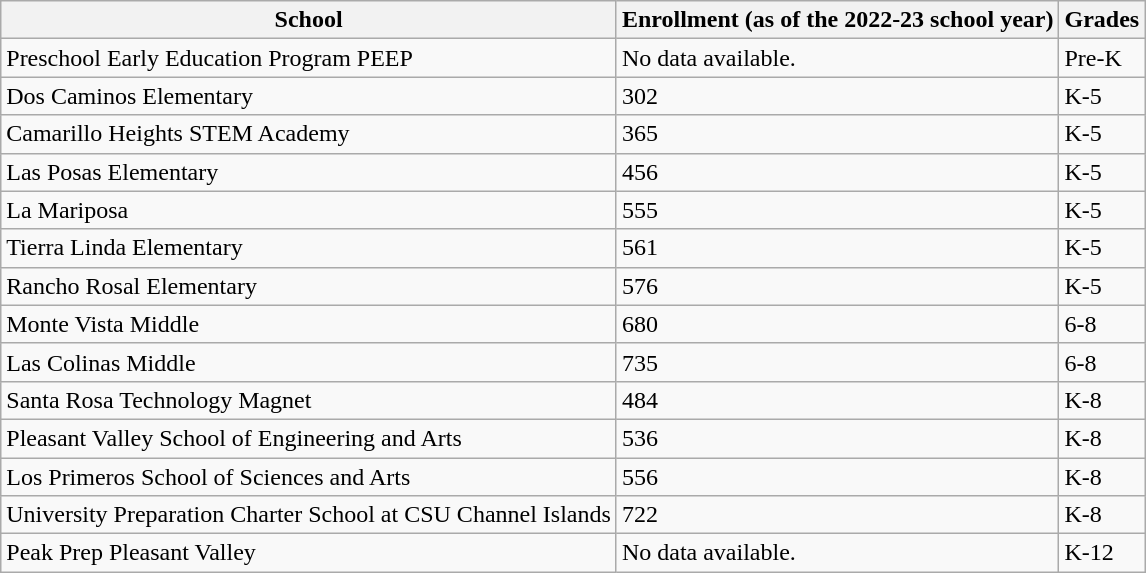<table class="wikitable">
<tr>
<th>School</th>
<th>Enrollment (as of the 2022-23 school year)</th>
<th>Grades</th>
</tr>
<tr>
<td>Preschool Early Education Program PEEP</td>
<td>No data available.</td>
<td>Pre-K</td>
</tr>
<tr>
<td>Dos Caminos Elementary</td>
<td>302</td>
<td>K-5</td>
</tr>
<tr>
<td>Camarillo Heights STEM Academy</td>
<td>365</td>
<td>K-5</td>
</tr>
<tr>
<td>Las Posas Elementary</td>
<td>456</td>
<td>K-5</td>
</tr>
<tr>
<td>La Mariposa</td>
<td>555</td>
<td>K-5</td>
</tr>
<tr>
<td>Tierra Linda Elementary</td>
<td>561</td>
<td>K-5</td>
</tr>
<tr>
<td>Rancho Rosal Elementary</td>
<td>576</td>
<td>K-5</td>
</tr>
<tr>
<td>Monte Vista Middle</td>
<td>680</td>
<td>6-8</td>
</tr>
<tr>
<td>Las Colinas Middle</td>
<td>735</td>
<td>6-8</td>
</tr>
<tr>
<td>Santa Rosa Technology Magnet</td>
<td>484</td>
<td>K-8</td>
</tr>
<tr>
<td>Pleasant Valley School of Engineering and Arts</td>
<td>536</td>
<td>K-8</td>
</tr>
<tr>
<td>Los Primeros School of Sciences and Arts</td>
<td>556</td>
<td>K-8</td>
</tr>
<tr>
<td>University Preparation Charter School at CSU Channel Islands</td>
<td>722</td>
<td>K-8</td>
</tr>
<tr>
<td>Peak Prep Pleasant Valley</td>
<td>No data available.</td>
<td>K-12</td>
</tr>
</table>
